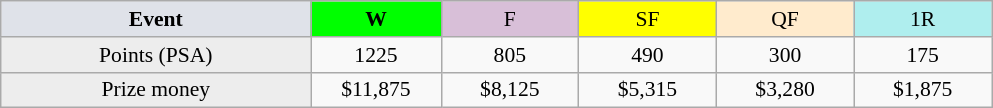<table class=wikitable style=font-size:90%;text-align:center>
<tr>
<td width=200 colspan=1 bgcolor=#dfe2e9><strong>Event</strong></td>
<td width=80 bgcolor=lime><strong>W</strong></td>
<td width=85 bgcolor=#D8BFD8>F</td>
<td width=85 bgcolor=#FFFF00>SF</td>
<td width=85 bgcolor=#ffebcd>QF</td>
<td width=85 bgcolor=#afeeee>1R</td>
</tr>
<tr>
<td bgcolor=#EDEDED>Points (PSA)</td>
<td>1225</td>
<td>805</td>
<td>490</td>
<td>300</td>
<td>175</td>
</tr>
<tr>
<td bgcolor=#EDEDED>Prize money</td>
<td>$11,875</td>
<td>$8,125</td>
<td>$5,315</td>
<td>$3,280</td>
<td>$1,875</td>
</tr>
</table>
